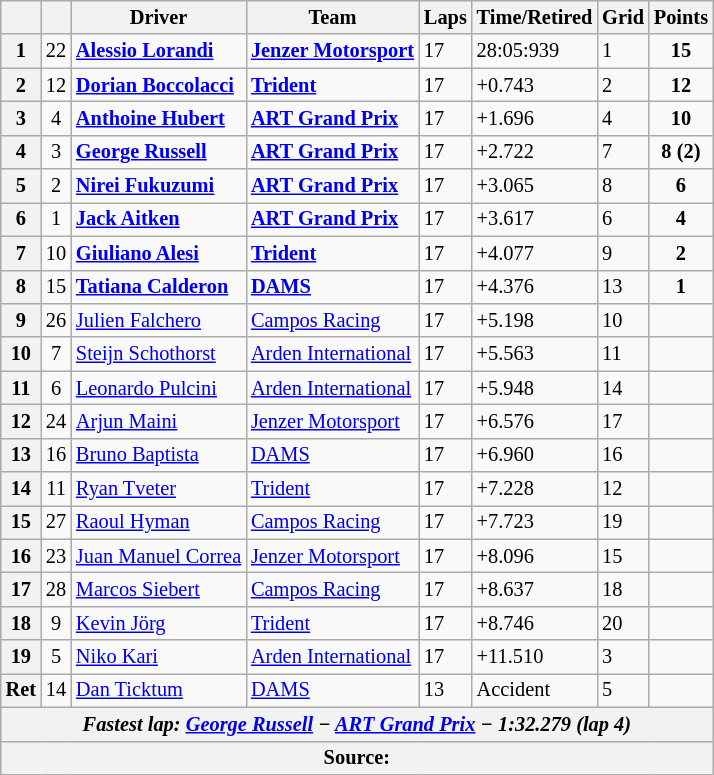<table class="wikitable" style="font-size:85%">
<tr>
<th></th>
<th></th>
<th>Driver</th>
<th>Team</th>
<th>Laps</th>
<th>Time/Retired</th>
<th>Grid</th>
<th>Points</th>
</tr>
<tr>
<th>1</th>
<td align="center">22</td>
<td><strong> <a href='#'>Alessio Lorandi</a></strong></td>
<td><strong><a href='#'>Jenzer Motorsport</a></strong></td>
<td>17</td>
<td>28:05:939</td>
<td>1</td>
<td align="center"><strong>15</strong></td>
</tr>
<tr>
<th>2</th>
<td align="center">12</td>
<td><strong> <a href='#'>Dorian Boccolacci</a></strong></td>
<td><strong><a href='#'>Trident</a></strong></td>
<td>17</td>
<td>+0.743</td>
<td>2</td>
<td align="center"><strong>12</strong></td>
</tr>
<tr>
<th>3</th>
<td align="center">4</td>
<td><strong> <a href='#'>Anthoine Hubert</a></strong></td>
<td><strong><a href='#'>ART Grand Prix</a></strong></td>
<td>17</td>
<td>+1.696</td>
<td>4</td>
<td align="center"><strong>10</strong></td>
</tr>
<tr>
<th>4</th>
<td align="center">3</td>
<td><strong> <a href='#'>George Russell</a></strong></td>
<td><strong><a href='#'>ART Grand Prix</a></strong></td>
<td>17</td>
<td>+2.722</td>
<td>7</td>
<td align="center"><strong>8 (2)</strong></td>
</tr>
<tr>
<th>5</th>
<td align="center">2</td>
<td><strong> <a href='#'>Nirei Fukuzumi</a></strong></td>
<td><strong><a href='#'>ART Grand Prix</a></strong></td>
<td>17</td>
<td>+3.065</td>
<td>8</td>
<td align="center"><strong>6</strong></td>
</tr>
<tr>
<th>6</th>
<td align="center">1</td>
<td><strong> <a href='#'>Jack Aitken</a></strong></td>
<td><strong><a href='#'>ART Grand Prix</a></strong></td>
<td>17</td>
<td>+3.617</td>
<td>6</td>
<td align="center"><strong>4</strong></td>
</tr>
<tr>
<th>7</th>
<td align="center">10</td>
<td><strong> <a href='#'>Giuliano Alesi</a></strong></td>
<td><strong><a href='#'>Trident</a></strong></td>
<td>17</td>
<td>+4.077</td>
<td>9</td>
<td align="center"><strong>2</strong></td>
</tr>
<tr>
<th>8</th>
<td align="center">15</td>
<td><strong> <a href='#'>Tatiana Calderon</a></strong></td>
<td><strong><a href='#'>DAMS</a></strong></td>
<td>17</td>
<td>+4.376</td>
<td>13</td>
<td align="center"><strong>1</strong></td>
</tr>
<tr>
<th>9</th>
<td align="center">26</td>
<td> <a href='#'>Julien Falchero</a></td>
<td><a href='#'>Campos Racing</a></td>
<td>17</td>
<td>+5.198</td>
<td>10</td>
<td></td>
</tr>
<tr>
<th>10</th>
<td align="center">7</td>
<td> <a href='#'>Steijn Schothorst</a></td>
<td><a href='#'>Arden International</a></td>
<td>17</td>
<td>+5.563</td>
<td>11</td>
<td></td>
</tr>
<tr>
<th>11</th>
<td align="center">6</td>
<td> <a href='#'>Leonardo Pulcini</a></td>
<td><a href='#'>Arden International</a></td>
<td>17</td>
<td>+5.948</td>
<td>14</td>
<td></td>
</tr>
<tr>
<th>12</th>
<td align="center">24</td>
<td> <a href='#'>Arjun Maini</a></td>
<td><a href='#'>Jenzer Motorsport</a></td>
<td>17</td>
<td>+6.576</td>
<td>17</td>
<td></td>
</tr>
<tr>
<th>13</th>
<td align="center">16</td>
<td> <a href='#'>Bruno Baptista</a></td>
<td><a href='#'>DAMS</a></td>
<td>17</td>
<td>+6.960</td>
<td>16</td>
<td></td>
</tr>
<tr>
<th>14</th>
<td align="center">11</td>
<td> <a href='#'>Ryan Tveter</a></td>
<td><a href='#'>Trident</a></td>
<td>17</td>
<td>+7.228</td>
<td>12</td>
<td></td>
</tr>
<tr>
<th>15</th>
<td align="center">27</td>
<td> <a href='#'>Raoul Hyman</a></td>
<td><a href='#'>Campos Racing</a></td>
<td>17</td>
<td>+7.723</td>
<td>19</td>
<td></td>
</tr>
<tr>
<th>16</th>
<td align="center">23</td>
<td> <a href='#'>Juan Manuel Correa</a></td>
<td><a href='#'>Jenzer Motorsport</a></td>
<td>17</td>
<td>+8.096</td>
<td>15</td>
<td></td>
</tr>
<tr>
<th>17</th>
<td align="center">28</td>
<td> <a href='#'>Marcos Siebert</a></td>
<td><a href='#'>Campos Racing</a></td>
<td>17</td>
<td>+8.637</td>
<td>18</td>
<td></td>
</tr>
<tr>
<th>18</th>
<td align="center">9</td>
<td> <a href='#'>Kevin Jörg</a></td>
<td><a href='#'>Trident</a></td>
<td>17</td>
<td>+8.746</td>
<td>20</td>
<td></td>
</tr>
<tr>
<th>19</th>
<td align="center">5</td>
<td> <a href='#'>Niko Kari</a></td>
<td><a href='#'>Arden International</a></td>
<td>17</td>
<td>+11.510</td>
<td>3</td>
<td></td>
</tr>
<tr>
<th>Ret</th>
<td align="center">14</td>
<td> <a href='#'>Dan Ticktum</a></td>
<td><a href='#'>DAMS</a></td>
<td>13</td>
<td>Accident</td>
<td>5</td>
<td></td>
</tr>
<tr>
<th colspan="8"><em>Fastest lap:  <strong><a href='#'>George Russell</a> − <a href='#'>ART Grand Prix</a> − 1:32.279 (lap 4)<strong><em></th>
</tr>
<tr>
<th colspan="8">Source:</th>
</tr>
</table>
